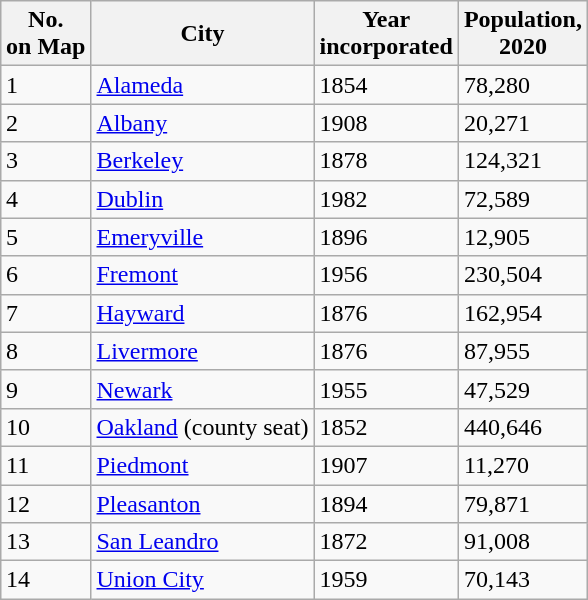<table class="wikitable sortable" style="margin:auto;">
<tr>
<th>No. <br>on Map</th>
<th>City</th>
<th>Year <br>incorporated</th>
<th>Population, <br>2020</th>
</tr>
<tr>
<td>1</td>
<td><a href='#'>Alameda</a></td>
<td>1854</td>
<td>78,280</td>
</tr>
<tr>
<td>2</td>
<td><a href='#'>Albany</a></td>
<td>1908</td>
<td>20,271</td>
</tr>
<tr>
<td>3</td>
<td><a href='#'>Berkeley</a></td>
<td>1878</td>
<td>124,321</td>
</tr>
<tr>
<td>4</td>
<td><a href='#'>Dublin</a></td>
<td>1982</td>
<td>72,589</td>
</tr>
<tr>
<td>5</td>
<td><a href='#'>Emeryville</a></td>
<td>1896</td>
<td>12,905</td>
</tr>
<tr>
<td>6</td>
<td><a href='#'>Fremont</a></td>
<td>1956</td>
<td>230,504</td>
</tr>
<tr>
<td>7</td>
<td><a href='#'>Hayward</a></td>
<td>1876</td>
<td>162,954</td>
</tr>
<tr>
<td>8</td>
<td><a href='#'>Livermore</a></td>
<td>1876</td>
<td>87,955</td>
</tr>
<tr>
<td>9</td>
<td><a href='#'>Newark</a></td>
<td>1955</td>
<td>47,529</td>
</tr>
<tr>
<td>10</td>
<td><a href='#'>Oakland</a> (county seat)</td>
<td>1852</td>
<td>440,646</td>
</tr>
<tr>
<td>11</td>
<td><a href='#'>Piedmont</a></td>
<td>1907</td>
<td>11,270</td>
</tr>
<tr>
<td>12</td>
<td><a href='#'>Pleasanton</a></td>
<td>1894</td>
<td>79,871</td>
</tr>
<tr>
<td>13</td>
<td><a href='#'>San Leandro</a></td>
<td>1872</td>
<td>91,008</td>
</tr>
<tr>
<td>14</td>
<td><a href='#'>Union City</a></td>
<td>1959</td>
<td>70,143</td>
</tr>
</table>
